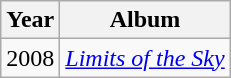<table class="wikitable">
<tr>
<th rowspan="1">Year</th>
<th rowspan="1">Album</th>
</tr>
<tr>
<td>2008</td>
<td><em><a href='#'>Limits of the Sky</a></em></td>
</tr>
</table>
